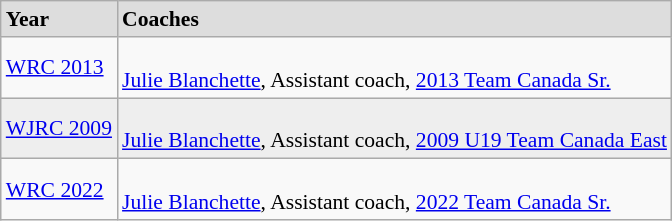<table class="wikitable" style="text-align:left; font-size:90%;">
<tr align="left" style="font-weight:bold; background-color:#dddddd;" |>
<td align="left">Year</td>
<td>Coaches</td>
</tr>
<tr align="Left">
<td align="left"><a href='#'>WRC 2013</a></td>
<td><br> <a href='#'>Julie Blanchette</a>, Assistant coach, <a href='#'>2013 Team Canada Sr.</a></td>
</tr>
<tr align="Left" bgcolor="#eeeeee">
<td align="left"><a href='#'>WJRC 2009</a></td>
<td><br> <a href='#'>Julie Blanchette</a>, Assistant coach, <a href='#'>2009 U19 Team Canada East</a></td>
</tr>
<tr align="Left">
<td align="left"><a href='#'>WRC 2022</a></td>
<td><br> <a href='#'>Julie Blanchette</a>, Assistant coach, <a href='#'>2022 Team Canada Sr.</a></td>
</tr>
</table>
